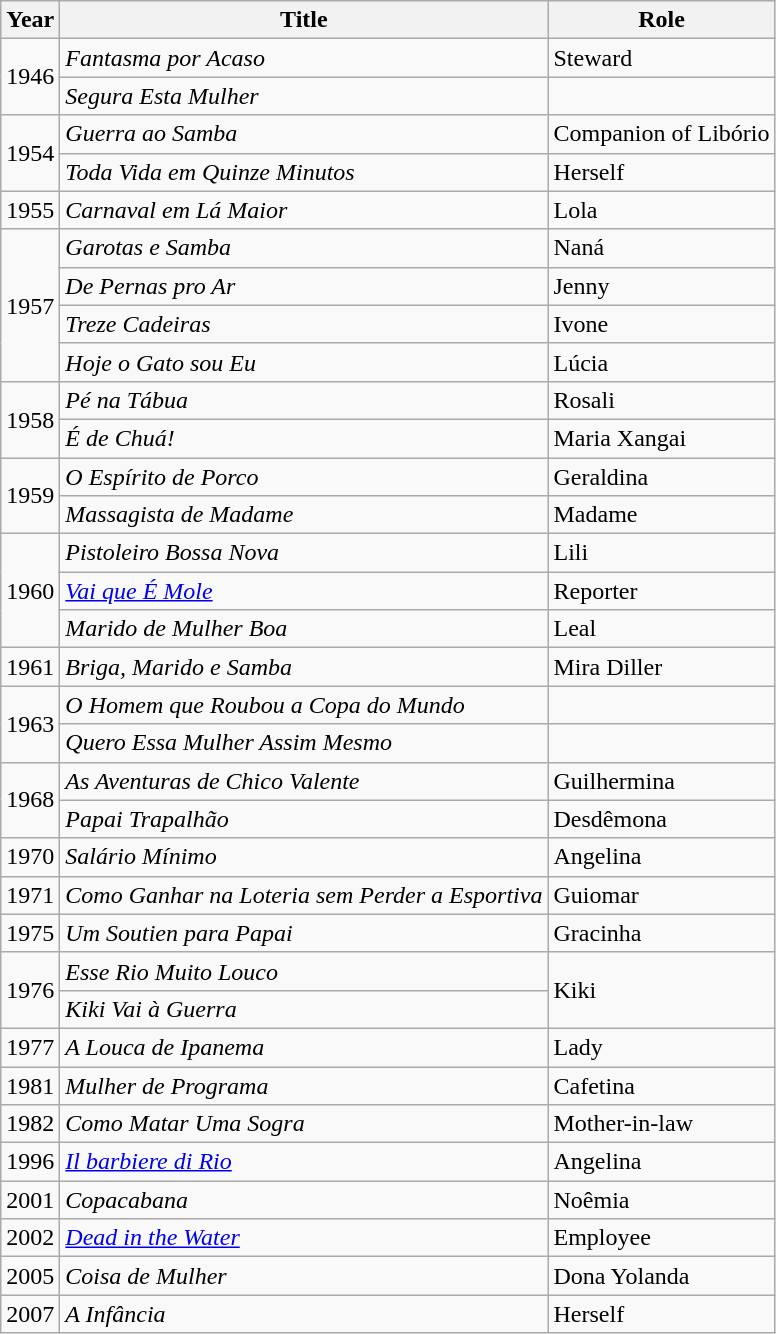<table class="wikitable">
<tr>
<th>Year</th>
<th>Title</th>
<th>Role</th>
</tr>
<tr>
<td rowspan="2">1946</td>
<td><em>Fantasma por Acaso</em></td>
<td>Steward</td>
</tr>
<tr>
<td><em>Segura Esta Mulher</em></td>
<td></td>
</tr>
<tr>
<td rowspan="2">1954</td>
<td><em>Guerra ao Samba</em></td>
<td>Companion of Libório</td>
</tr>
<tr>
<td><em>Toda Vida em Quinze Minutos</em></td>
<td>Herself</td>
</tr>
<tr>
<td>1955</td>
<td><em>Carnaval em Lá Maior</em></td>
<td>Lola</td>
</tr>
<tr>
<td rowspan="4">1957</td>
<td><em>Garotas e Samba</em></td>
<td>Naná</td>
</tr>
<tr>
<td><em>De Pernas pro Ar</em></td>
<td>Jenny</td>
</tr>
<tr>
<td><em>Treze Cadeiras</em></td>
<td>Ivone</td>
</tr>
<tr>
<td><em>Hoje o Gato sou Eu</em></td>
<td>Lúcia</td>
</tr>
<tr>
<td rowspan="2">1958</td>
<td><em>Pé na Tábua</em></td>
<td>Rosali</td>
</tr>
<tr>
<td><em>É de Chuá!</em></td>
<td>Maria Xangai</td>
</tr>
<tr>
<td rowspan="2">1959</td>
<td><em>O Espírito de Porco</em></td>
<td>Geraldina</td>
</tr>
<tr>
<td><em>Massagista de Madame</em></td>
<td>Madame</td>
</tr>
<tr>
<td rowspan="3">1960</td>
<td><em>Pistoleiro Bossa Nova</em></td>
<td>Lili</td>
</tr>
<tr>
<td><em><a href='#'>Vai que É Mole</a></em></td>
<td>Reporter</td>
</tr>
<tr>
<td><em>Marido de Mulher Boa</em></td>
<td>Leal</td>
</tr>
<tr>
<td>1961</td>
<td><em>Briga, Marido e Samba</em></td>
<td>Mira Diller</td>
</tr>
<tr>
<td rowspan="2">1963</td>
<td><em>O Homem que Roubou a Copa do Mundo</em></td>
<td></td>
</tr>
<tr>
<td><em>Quero Essa Mulher Assim Mesmo</em></td>
<td></td>
</tr>
<tr>
<td rowspan="2">1968</td>
<td><em>As Aventuras de Chico Valente</em></td>
<td>Guilhermina</td>
</tr>
<tr>
<td><em>Papai Trapalhão</em></td>
<td>Desdêmona</td>
</tr>
<tr>
<td>1970</td>
<td><em>Salário Mínimo</em></td>
<td>Angelina</td>
</tr>
<tr>
<td>1971</td>
<td><em>Como Ganhar na Loteria sem Perder a Esportiva</em></td>
<td>Guiomar</td>
</tr>
<tr>
<td>1975</td>
<td><em>Um Soutien para Papai</em></td>
<td>Gracinha</td>
</tr>
<tr>
<td rowspan="2">1976</td>
<td><em>Esse Rio Muito Louco</em></td>
<td rowspan="2">Kiki</td>
</tr>
<tr>
<td><em>Kiki Vai à Guerra</em></td>
</tr>
<tr>
<td>1977</td>
<td><em>A Louca de Ipanema</em></td>
<td>Lady</td>
</tr>
<tr>
<td>1981</td>
<td><em>Mulher de Programa</em></td>
<td>Cafetina</td>
</tr>
<tr>
<td>1982</td>
<td><em>Como Matar Uma Sogra</em></td>
<td>Mother-in-law</td>
</tr>
<tr>
<td>1996</td>
<td><em><a href='#'>Il barbiere di Rio</a></em> </td>
<td>Angelina</td>
</tr>
<tr>
<td>2001</td>
<td><em>Copacabana</em></td>
<td>Noêmia</td>
</tr>
<tr>
<td>2002</td>
<td><em><a href='#'>Dead in the Water</a></em></td>
<td>Employee</td>
</tr>
<tr>
<td>2005</td>
<td><em>Coisa de Mulher</em></td>
<td>Dona Yolanda</td>
</tr>
<tr>
<td>2007</td>
<td><em>A Infância</em></td>
<td>Herself</td>
</tr>
</table>
